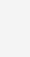<table cellpadding=10 border="0" align=center>
<tr>
<td bgcolor=#f4f4f4><br></td>
</tr>
</table>
